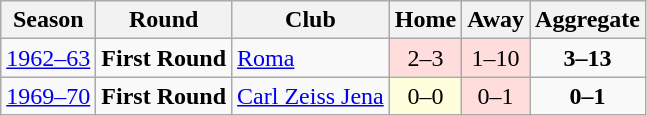<table class="wikitable">
<tr>
<th>Season</th>
<th>Round</th>
<th>Club</th>
<th>Home</th>
<th>Away</th>
<th>Aggregate</th>
</tr>
<tr>
<td><a href='#'>1962–63</a></td>
<td><strong>First Round</strong></td>
<td> <a href='#'>Roma</a></td>
<td bgcolor="#ffdddd" style="text-align:center;">2–3</td>
<td bgcolor="#ffdddd" style="text-align:center;">1–10</td>
<td style="text-align:center;"><strong>3–13</strong></td>
</tr>
<tr>
<td><a href='#'>1969–70</a></td>
<td><strong>First Round</strong></td>
<td> <a href='#'>Carl Zeiss Jena</a></td>
<td bgcolor="#ffffdd" style="text-align:center;">0–0</td>
<td bgcolor="#ffdddd" style="text-align:center;">0–1</td>
<td style="text-align:center;"><strong>0–1</strong></td>
</tr>
</table>
